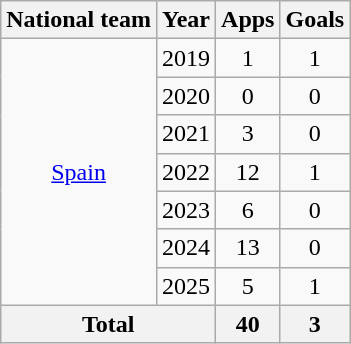<table class="wikitable" style="text-align:center">
<tr>
<th>National team</th>
<th>Year</th>
<th>Apps</th>
<th>Goals</th>
</tr>
<tr>
<td rowspan="7"><a href='#'>Spain</a></td>
<td>2019</td>
<td>1</td>
<td>1</td>
</tr>
<tr>
<td>2020</td>
<td>0</td>
<td>0</td>
</tr>
<tr>
<td>2021</td>
<td>3</td>
<td>0</td>
</tr>
<tr>
<td>2022</td>
<td>12</td>
<td>1</td>
</tr>
<tr>
<td>2023</td>
<td>6</td>
<td>0</td>
</tr>
<tr>
<td>2024</td>
<td>13</td>
<td>0</td>
</tr>
<tr>
<td>2025</td>
<td>5</td>
<td>1</td>
</tr>
<tr>
<th colspan="2">Total</th>
<th>40</th>
<th>3</th>
</tr>
</table>
